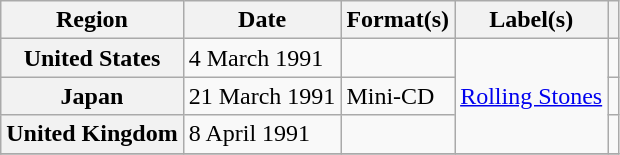<table class="wikitable plainrowheaders">
<tr>
<th scope="col">Region</th>
<th scope="col">Date</th>
<th scope="col">Format(s)</th>
<th scope="col">Label(s)</th>
<th scope="col"></th>
</tr>
<tr>
<th scope="row">United States</th>
<td>4 March 1991</td>
<td></td>
<td rowspan="3"><a href='#'>Rolling Stones</a></td>
<td></td>
</tr>
<tr>
<th scope="row">Japan</th>
<td>21 March 1991</td>
<td>Mini-CD</td>
<td></td>
</tr>
<tr>
<th scope="row">United Kingdom</th>
<td>8 April 1991</td>
<td></td>
<td></td>
</tr>
<tr>
</tr>
</table>
